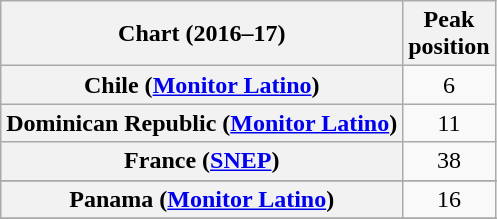<table class="wikitable sortable plainrowheaders" style="text-align:center">
<tr>
<th>Chart (2016–17)</th>
<th>Peak<br>position</th>
</tr>
<tr>
<th scope="row">Chile (<a href='#'>Monitor Latino</a>)</th>
<td>6</td>
</tr>
<tr>
<th scope="row">Dominican Republic (<a href='#'>Monitor Latino</a>)</th>
<td>11</td>
</tr>
<tr>
<th scope="row">France (<a href='#'>SNEP</a>)</th>
<td>38</td>
</tr>
<tr>
</tr>
<tr>
</tr>
<tr>
</tr>
<tr>
<th scope="row">Panama (<a href='#'>Monitor Latino</a>)</th>
<td>16</td>
</tr>
<tr>
</tr>
<tr>
</tr>
<tr>
</tr>
<tr>
</tr>
<tr>
</tr>
</table>
